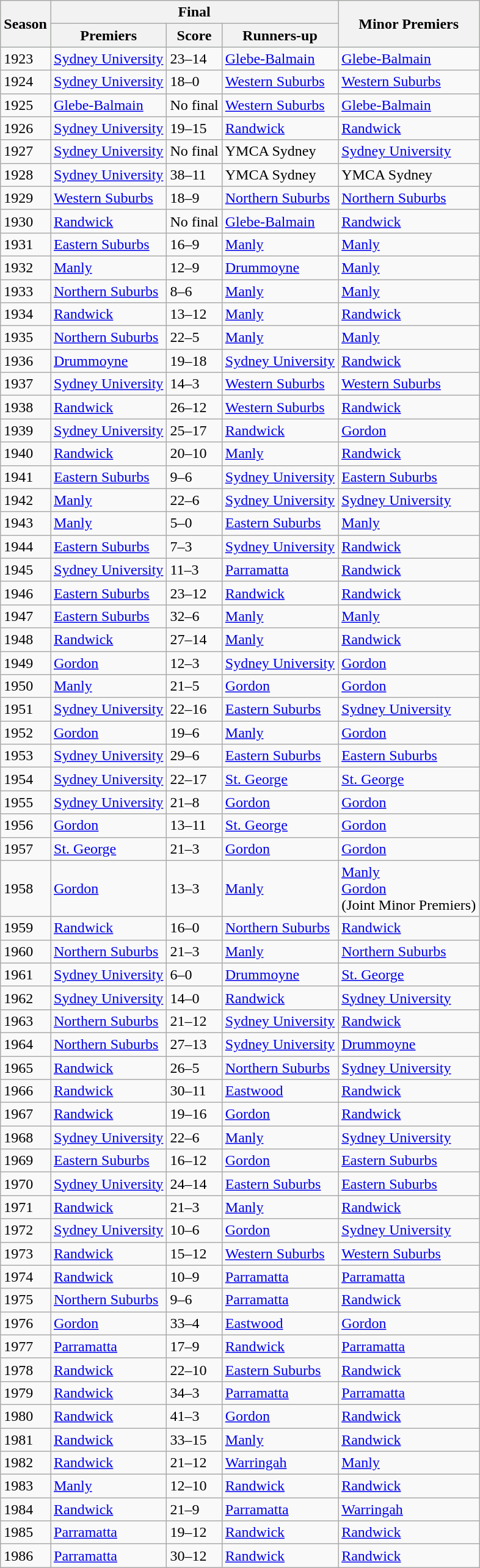<table class="wikitable">
<tr style="background: #ccffcc;">
<th rowspan="2">Season</th>
<th colspan="3">Final</th>
<th rowspan="2">Minor Premiers</th>
</tr>
<tr style="background: #ccffcc;">
<th>Premiers</th>
<th>Score</th>
<th>Runners-up</th>
</tr>
<tr>
<td>1923</td>
<td> <a href='#'>Sydney University</a></td>
<td>23–14</td>
<td> <a href='#'>Glebe-Balmain</a></td>
<td> <a href='#'>Glebe-Balmain</a></td>
</tr>
<tr>
<td>1924</td>
<td> <a href='#'>Sydney University</a></td>
<td>18–0</td>
<td> <a href='#'>Western Suburbs</a></td>
<td> <a href='#'>Western Suburbs</a></td>
</tr>
<tr>
<td>1925</td>
<td> <a href='#'>Glebe-Balmain</a></td>
<td>No final</td>
<td> <a href='#'>Western Suburbs</a></td>
<td> <a href='#'>Glebe-Balmain</a></td>
</tr>
<tr>
<td>1926</td>
<td> <a href='#'>Sydney University</a></td>
<td>19–15</td>
<td> <a href='#'>Randwick</a></td>
<td> <a href='#'>Randwick</a></td>
</tr>
<tr>
<td>1927</td>
<td> <a href='#'>Sydney University</a></td>
<td>No final</td>
<td>YMCA Sydney</td>
<td> <a href='#'>Sydney University</a></td>
</tr>
<tr>
<td>1928</td>
<td> <a href='#'>Sydney University</a></td>
<td>38–11</td>
<td>YMCA Sydney</td>
<td>YMCA Sydney</td>
</tr>
<tr>
<td>1929</td>
<td> <a href='#'>Western Suburbs</a></td>
<td>18–9</td>
<td> <a href='#'>Northern Suburbs</a></td>
<td> <a href='#'>Northern Suburbs</a></td>
</tr>
<tr>
<td>1930</td>
<td> <a href='#'>Randwick</a></td>
<td>No final</td>
<td> <a href='#'>Glebe-Balmain</a></td>
<td> <a href='#'>Randwick</a></td>
</tr>
<tr>
<td>1931</td>
<td> <a href='#'>Eastern Suburbs</a></td>
<td>16–9</td>
<td> <a href='#'>Manly</a></td>
<td> <a href='#'>Manly</a></td>
</tr>
<tr>
<td>1932</td>
<td> <a href='#'>Manly</a></td>
<td>12–9</td>
<td> <a href='#'>Drummoyne</a></td>
<td> <a href='#'>Manly</a></td>
</tr>
<tr>
<td>1933</td>
<td> <a href='#'>Northern Suburbs</a></td>
<td>8–6</td>
<td> <a href='#'>Manly</a></td>
<td> <a href='#'>Manly</a></td>
</tr>
<tr>
<td>1934</td>
<td> <a href='#'>Randwick</a></td>
<td>13–12</td>
<td> <a href='#'>Manly</a></td>
<td> <a href='#'>Randwick</a></td>
</tr>
<tr>
<td>1935</td>
<td> <a href='#'>Northern Suburbs</a></td>
<td>22–5</td>
<td> <a href='#'>Manly</a></td>
<td> <a href='#'>Manly</a></td>
</tr>
<tr>
<td>1936</td>
<td> <a href='#'>Drummoyne</a></td>
<td>19–18</td>
<td> <a href='#'>Sydney University</a></td>
<td> <a href='#'>Randwick</a></td>
</tr>
<tr>
<td>1937</td>
<td> <a href='#'>Sydney University</a></td>
<td>14–3</td>
<td> <a href='#'>Western Suburbs</a></td>
<td> <a href='#'>Western Suburbs</a></td>
</tr>
<tr>
<td>1938</td>
<td> <a href='#'>Randwick</a></td>
<td>26–12</td>
<td> <a href='#'>Western Suburbs</a></td>
<td> <a href='#'>Randwick</a></td>
</tr>
<tr>
<td>1939</td>
<td> <a href='#'>Sydney University</a></td>
<td>25–17</td>
<td> <a href='#'>Randwick</a></td>
<td> <a href='#'>Gordon</a></td>
</tr>
<tr>
<td>1940</td>
<td> <a href='#'>Randwick</a></td>
<td>20–10</td>
<td> <a href='#'>Manly</a></td>
<td> <a href='#'>Randwick</a></td>
</tr>
<tr>
<td>1941</td>
<td> <a href='#'>Eastern Suburbs</a></td>
<td>9–6</td>
<td> <a href='#'>Sydney University</a></td>
<td> <a href='#'>Eastern Suburbs</a></td>
</tr>
<tr>
<td>1942</td>
<td> <a href='#'>Manly</a></td>
<td>22–6</td>
<td> <a href='#'>Sydney University</a></td>
<td> <a href='#'>Sydney University</a></td>
</tr>
<tr>
<td>1943</td>
<td> <a href='#'>Manly</a></td>
<td>5–0</td>
<td> <a href='#'>Eastern Suburbs</a></td>
<td> <a href='#'>Manly</a></td>
</tr>
<tr>
<td>1944</td>
<td> <a href='#'>Eastern Suburbs</a></td>
<td>7–3</td>
<td> <a href='#'>Sydney University</a></td>
<td> <a href='#'>Randwick</a></td>
</tr>
<tr>
<td>1945</td>
<td> <a href='#'>Sydney University</a></td>
<td>11–3</td>
<td> <a href='#'>Parramatta</a></td>
<td> <a href='#'>Randwick</a></td>
</tr>
<tr>
<td>1946</td>
<td> <a href='#'>Eastern Suburbs</a></td>
<td>23–12</td>
<td> <a href='#'>Randwick</a></td>
<td> <a href='#'>Randwick</a></td>
</tr>
<tr>
<td>1947</td>
<td> <a href='#'>Eastern Suburbs</a></td>
<td>32–6</td>
<td> <a href='#'>Manly</a></td>
<td> <a href='#'>Manly</a></td>
</tr>
<tr>
<td>1948</td>
<td> <a href='#'>Randwick</a></td>
<td>27–14</td>
<td> <a href='#'>Manly</a></td>
<td> <a href='#'>Randwick</a></td>
</tr>
<tr>
<td>1949</td>
<td> <a href='#'>Gordon</a></td>
<td>12–3</td>
<td> <a href='#'>Sydney University</a></td>
<td> <a href='#'>Gordon</a></td>
</tr>
<tr>
<td>1950</td>
<td> <a href='#'>Manly</a></td>
<td>21–5</td>
<td> <a href='#'>Gordon</a></td>
<td> <a href='#'>Gordon</a></td>
</tr>
<tr>
<td>1951</td>
<td> <a href='#'>Sydney University</a></td>
<td>22–16</td>
<td> <a href='#'>Eastern Suburbs</a></td>
<td> <a href='#'>Sydney University</a></td>
</tr>
<tr>
<td>1952</td>
<td> <a href='#'>Gordon</a></td>
<td>19–6</td>
<td> <a href='#'>Manly</a></td>
<td> <a href='#'>Gordon</a></td>
</tr>
<tr>
<td>1953</td>
<td> <a href='#'>Sydney University</a></td>
<td>29–6</td>
<td> <a href='#'>Eastern Suburbs</a></td>
<td> <a href='#'>Eastern Suburbs</a></td>
</tr>
<tr>
<td>1954</td>
<td> <a href='#'>Sydney University</a></td>
<td>22–17</td>
<td> <a href='#'>St. George</a></td>
<td> <a href='#'>St. George</a></td>
</tr>
<tr>
<td>1955</td>
<td> <a href='#'>Sydney University</a></td>
<td>21–8</td>
<td> <a href='#'>Gordon</a></td>
<td> <a href='#'>Gordon</a></td>
</tr>
<tr>
<td>1956</td>
<td> <a href='#'>Gordon</a></td>
<td>13–11</td>
<td> <a href='#'>St. George</a></td>
<td> <a href='#'>Gordon</a></td>
</tr>
<tr>
<td>1957</td>
<td> <a href='#'>St. George</a></td>
<td>21–3</td>
<td> <a href='#'>Gordon</a></td>
<td> <a href='#'>Gordon</a></td>
</tr>
<tr>
<td>1958</td>
<td> <a href='#'>Gordon</a></td>
<td>13–3</td>
<td> <a href='#'>Manly</a></td>
<td> <a href='#'>Manly</a><br> <a href='#'>Gordon</a><br>(Joint Minor Premiers)</td>
</tr>
<tr>
<td>1959</td>
<td> <a href='#'>Randwick</a></td>
<td>16–0</td>
<td> <a href='#'>Northern Suburbs</a></td>
<td> <a href='#'>Randwick</a></td>
</tr>
<tr>
<td>1960</td>
<td> <a href='#'>Northern Suburbs</a></td>
<td>21–3</td>
<td> <a href='#'>Manly</a></td>
<td> <a href='#'>Northern Suburbs</a></td>
</tr>
<tr>
<td>1961</td>
<td> <a href='#'>Sydney University</a></td>
<td>6–0</td>
<td> <a href='#'>Drummoyne</a></td>
<td> <a href='#'>St. George</a></td>
</tr>
<tr>
<td>1962</td>
<td> <a href='#'>Sydney University</a></td>
<td>14–0</td>
<td> <a href='#'>Randwick</a></td>
<td> <a href='#'>Sydney University</a></td>
</tr>
<tr>
<td>1963</td>
<td> <a href='#'>Northern Suburbs</a></td>
<td>21–12</td>
<td> <a href='#'>Sydney University</a></td>
<td> <a href='#'>Randwick</a></td>
</tr>
<tr>
<td>1964</td>
<td> <a href='#'>Northern Suburbs</a></td>
<td>27–13</td>
<td> <a href='#'>Sydney University</a></td>
<td> <a href='#'>Drummoyne</a></td>
</tr>
<tr>
<td>1965</td>
<td> <a href='#'>Randwick</a></td>
<td>26–5</td>
<td> <a href='#'>Northern Suburbs</a></td>
<td> <a href='#'>Sydney University</a></td>
</tr>
<tr>
<td>1966</td>
<td> <a href='#'>Randwick</a></td>
<td>30–11</td>
<td> <a href='#'>Eastwood</a></td>
<td> <a href='#'>Randwick</a></td>
</tr>
<tr>
<td>1967</td>
<td> <a href='#'>Randwick</a></td>
<td>19–16</td>
<td> <a href='#'>Gordon</a></td>
<td> <a href='#'>Randwick</a></td>
</tr>
<tr>
<td>1968</td>
<td> <a href='#'>Sydney University</a></td>
<td>22–6</td>
<td> <a href='#'>Manly</a></td>
<td> <a href='#'>Sydney University</a></td>
</tr>
<tr>
<td>1969</td>
<td> <a href='#'>Eastern Suburbs</a></td>
<td>16–12</td>
<td> <a href='#'>Gordon</a></td>
<td> <a href='#'>Eastern Suburbs</a></td>
</tr>
<tr>
<td>1970</td>
<td> <a href='#'>Sydney University</a></td>
<td>24–14</td>
<td> <a href='#'>Eastern Suburbs</a></td>
<td> <a href='#'>Eastern Suburbs</a></td>
</tr>
<tr>
<td>1971</td>
<td> <a href='#'>Randwick</a></td>
<td>21–3</td>
<td> <a href='#'>Manly</a></td>
<td> <a href='#'>Randwick</a></td>
</tr>
<tr>
<td>1972</td>
<td> <a href='#'>Sydney University</a></td>
<td>10–6</td>
<td> <a href='#'>Gordon</a></td>
<td> <a href='#'>Sydney University</a></td>
</tr>
<tr>
<td>1973</td>
<td> <a href='#'>Randwick</a></td>
<td>15–12</td>
<td> <a href='#'>Western Suburbs</a></td>
<td> <a href='#'>Western Suburbs</a></td>
</tr>
<tr>
<td>1974</td>
<td> <a href='#'>Randwick</a></td>
<td>10–9</td>
<td> <a href='#'>Parramatta</a></td>
<td> <a href='#'>Parramatta</a></td>
</tr>
<tr>
<td>1975</td>
<td> <a href='#'>Northern Suburbs</a></td>
<td>9–6</td>
<td> <a href='#'>Parramatta</a></td>
<td> <a href='#'>Randwick</a></td>
</tr>
<tr>
<td>1976</td>
<td> <a href='#'>Gordon</a></td>
<td>33–4</td>
<td> <a href='#'>Eastwood</a></td>
<td> <a href='#'>Gordon</a></td>
</tr>
<tr>
<td>1977</td>
<td> <a href='#'>Parramatta</a></td>
<td>17–9</td>
<td> <a href='#'>Randwick</a></td>
<td> <a href='#'>Parramatta</a></td>
</tr>
<tr>
<td>1978</td>
<td> <a href='#'>Randwick</a></td>
<td>22–10</td>
<td> <a href='#'>Eastern Suburbs</a></td>
<td> <a href='#'>Randwick</a></td>
</tr>
<tr>
<td>1979</td>
<td> <a href='#'>Randwick</a></td>
<td>34–3</td>
<td> <a href='#'>Parramatta</a></td>
<td> <a href='#'>Parramatta</a></td>
</tr>
<tr>
<td>1980</td>
<td> <a href='#'>Randwick</a></td>
<td>41–3</td>
<td> <a href='#'>Gordon</a></td>
<td> <a href='#'>Randwick</a></td>
</tr>
<tr>
<td>1981</td>
<td> <a href='#'>Randwick</a></td>
<td>33–15</td>
<td> <a href='#'>Manly</a></td>
<td> <a href='#'>Randwick</a></td>
</tr>
<tr>
<td>1982</td>
<td> <a href='#'>Randwick</a></td>
<td>21–12</td>
<td> <a href='#'>Warringah</a></td>
<td> <a href='#'>Manly</a></td>
</tr>
<tr>
<td>1983</td>
<td> <a href='#'>Manly</a></td>
<td>12–10</td>
<td> <a href='#'>Randwick</a></td>
<td> <a href='#'>Randwick</a></td>
</tr>
<tr>
<td>1984</td>
<td> <a href='#'>Randwick</a></td>
<td>21–9</td>
<td> <a href='#'>Parramatta</a></td>
<td> <a href='#'>Warringah</a></td>
</tr>
<tr>
<td>1985</td>
<td> <a href='#'>Parramatta</a></td>
<td>19–12</td>
<td> <a href='#'>Randwick</a></td>
<td> <a href='#'>Randwick</a></td>
</tr>
<tr>
<td>1986</td>
<td> <a href='#'>Parramatta</a></td>
<td>30–12</td>
<td> <a href='#'>Randwick</a></td>
<td> <a href='#'>Randwick</a></td>
</tr>
</table>
